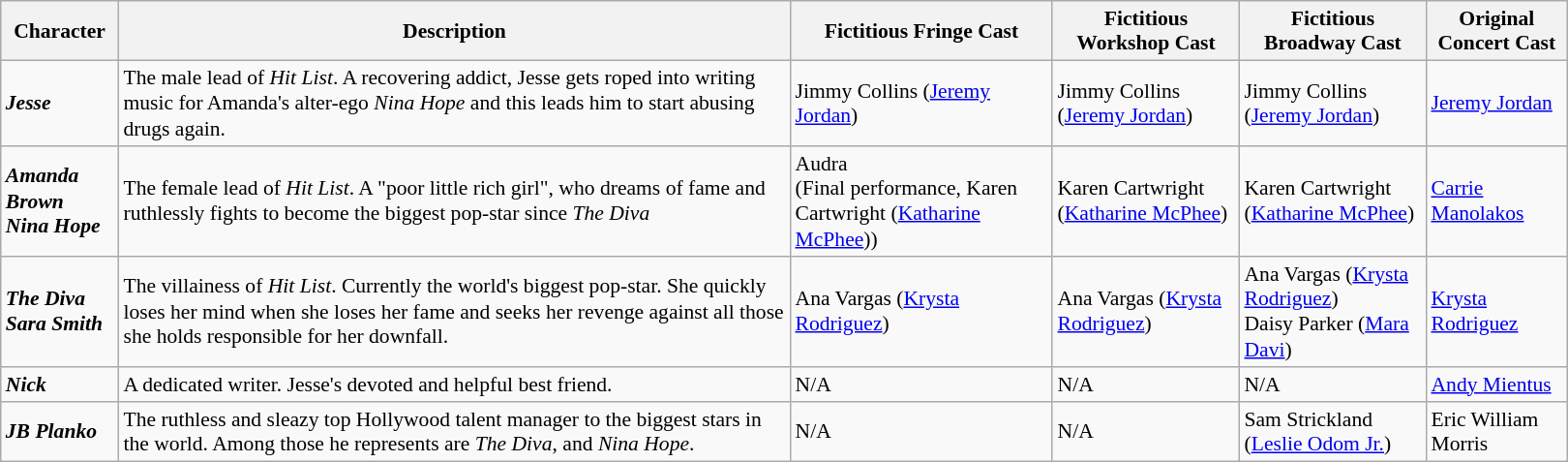<table class="wikitable" style="width:75em; font-size:90%; line-height:1.2">
<tr>
<th>Character</th>
<th>Description</th>
<th>Fictitious Fringe Cast</th>
<th>Fictitious Workshop Cast</th>
<th>Fictitious Broadway Cast</th>
<th>Original Concert Cast</th>
</tr>
<tr>
<td><strong><em>Jesse</em></strong></td>
<td>The male lead of <em>Hit List</em>. A recovering addict, Jesse gets roped into writing music for Amanda's alter-ego <em>Nina Hope</em> and this leads him to start abusing drugs again.</td>
<td>Jimmy Collins (<a href='#'>Jeremy Jordan</a>)</td>
<td>Jimmy Collins (<a href='#'>Jeremy Jordan</a>)</td>
<td>Jimmy Collins (<a href='#'>Jeremy Jordan</a>)</td>
<td><a href='#'>Jeremy Jordan</a></td>
</tr>
<tr>
<td><strong><em>Amanda Brown</em></strong><br><strong><em>Nina Hope</em></strong></td>
<td>The female lead of <em>Hit List</em>. A "poor little rich girl", who dreams of fame and ruthlessly fights to become the biggest pop-star since <em>The Diva</em></td>
<td>Audra<br>(Final performance, Karen Cartwright (<a href='#'>Katharine McPhee</a>))</td>
<td>Karen Cartwright (<a href='#'>Katharine McPhee</a>)</td>
<td>Karen Cartwright (<a href='#'>Katharine McPhee</a>)</td>
<td><a href='#'>Carrie Manolakos</a></td>
</tr>
<tr>
<td><strong><em>The Diva</em></strong><br><strong><em>Sara Smith</em></strong></td>
<td>The villainess of <em>Hit List</em>. Currently the world's biggest pop-star. She quickly loses her mind when she loses her fame and seeks her revenge against all those she holds responsible for her downfall.</td>
<td>Ana Vargas (<a href='#'>Krysta Rodriguez</a>)</td>
<td>Ana Vargas (<a href='#'>Krysta Rodriguez</a>)</td>
<td>Ana Vargas (<a href='#'>Krysta Rodriguez</a>)<br>Daisy Parker (<a href='#'>Mara Davi</a>)</td>
<td><a href='#'>Krysta Rodriguez</a></td>
</tr>
<tr>
<td><strong><em>Nick</em></strong></td>
<td>A dedicated writer. Jesse's devoted and helpful best friend.</td>
<td>N/A</td>
<td>N/A</td>
<td>N/A</td>
<td><a href='#'>Andy Mientus</a></td>
</tr>
<tr>
<td><strong><em>JB Planko</em></strong></td>
<td>The ruthless and sleazy top Hollywood talent manager to the biggest stars in the world. Among those he represents are <em>The Diva</em>, and <em>Nina Hope</em>.</td>
<td>N/A</td>
<td>N/A</td>
<td>Sam Strickland (<a href='#'>Leslie Odom Jr.</a>)</td>
<td>Eric William Morris</td>
</tr>
</table>
